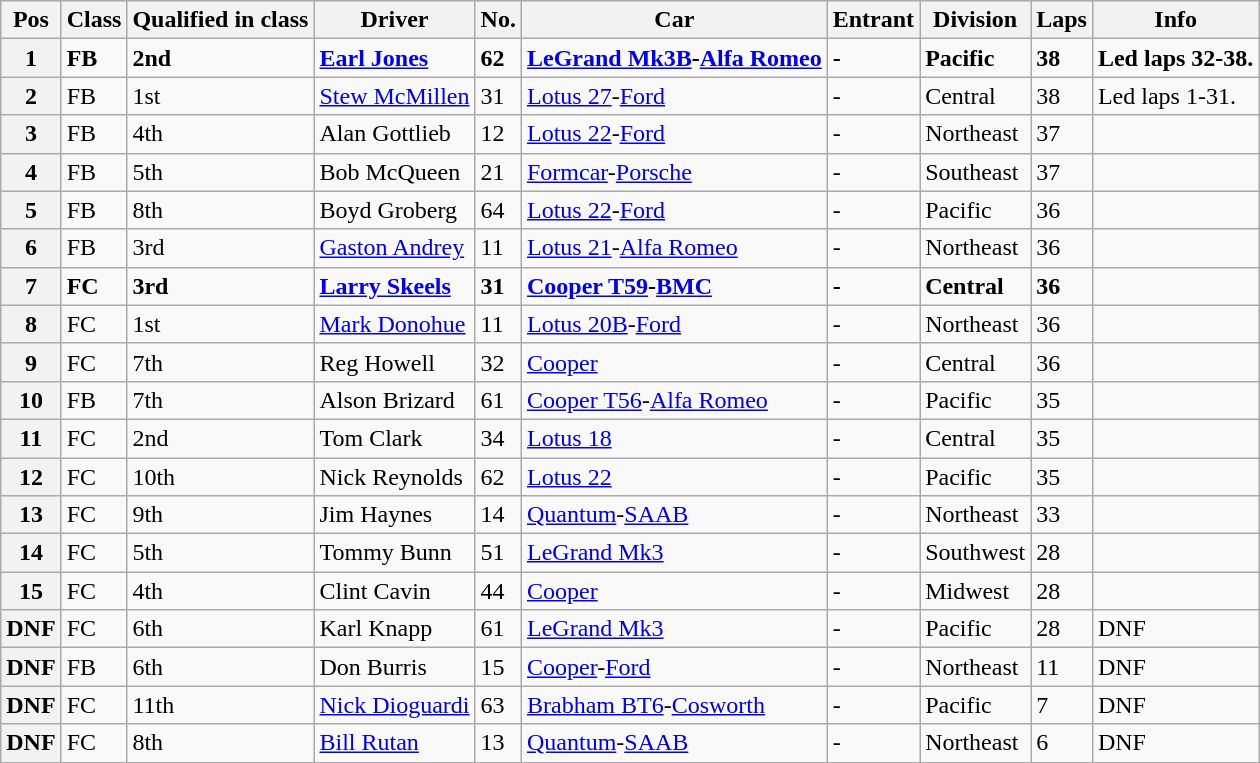<table class="wikitable">
<tr>
<th>Pos</th>
<th>Class</th>
<th>Qualified in class</th>
<th>Driver</th>
<th>No.</th>
<th>Car</th>
<th>Entrant</th>
<th>Division</th>
<th>Laps</th>
<th>Info</th>
</tr>
<tr>
<th><strong>1</strong></th>
<td><strong>FB</strong></td>
<td><strong>2nd</strong></td>
<td><strong> <a href='#'>Earl Jones</a></strong></td>
<td><strong>62</strong></td>
<td><strong><a href='#'>LeGrand Mk3B</a>-<a href='#'>Alfa Romeo</a></strong></td>
<td><strong>-</strong></td>
<td><strong>Pacific</strong></td>
<td><strong>38</strong></td>
<td><strong>Led laps 32-38.</strong></td>
</tr>
<tr>
<th>2</th>
<td>FB</td>
<td>1st</td>
<td> <a href='#'>Stew McMillen</a></td>
<td>31</td>
<td><a href='#'>Lotus 27</a>-<a href='#'>Ford</a></td>
<td>-</td>
<td>Central</td>
<td>38</td>
<td>Led laps 1-31.</td>
</tr>
<tr>
<th>3</th>
<td>FB</td>
<td>4th</td>
<td> Alan Gottlieb</td>
<td>12</td>
<td><a href='#'>Lotus 22</a>-<a href='#'>Ford</a></td>
<td>-</td>
<td>Northeast</td>
<td>37</td>
<td></td>
</tr>
<tr>
<th>4</th>
<td>FB</td>
<td>5th</td>
<td> Bob McQueen</td>
<td>21</td>
<td><a href='#'>Formcar</a>-<a href='#'>Porsche</a></td>
<td>-</td>
<td>Southeast</td>
<td>37</td>
<td></td>
</tr>
<tr>
<th>5</th>
<td>FB</td>
<td>8th</td>
<td> Boyd Groberg</td>
<td>64</td>
<td><a href='#'>Lotus 22</a>-<a href='#'>Ford</a></td>
<td>-</td>
<td>Pacific</td>
<td>36</td>
<td></td>
</tr>
<tr>
<th>6</th>
<td>FB</td>
<td>3rd</td>
<td> <a href='#'>Gaston Andrey</a></td>
<td>11</td>
<td><a href='#'>Lotus 21</a>-<a href='#'>Alfa Romeo</a></td>
<td>-</td>
<td>Northeast</td>
<td>36</td>
<td></td>
</tr>
<tr>
<th><strong>7</strong></th>
<td><strong>FC</strong></td>
<td><strong>3rd</strong></td>
<td><strong> <a href='#'>Larry Skeels</a></strong></td>
<td><strong>31</strong></td>
<td><strong><a href='#'>Cooper T59</a>-<a href='#'>BMC</a></strong></td>
<td><strong>-</strong></td>
<td><strong>Central</strong></td>
<td><strong>36</strong></td>
<td></td>
</tr>
<tr>
<th>8</th>
<td>FC</td>
<td>1st</td>
<td> <a href='#'>Mark Donohue</a></td>
<td>11</td>
<td><a href='#'>Lotus 20B</a>-<a href='#'>Ford</a></td>
<td>-</td>
<td>Northeast</td>
<td>36</td>
<td></td>
</tr>
<tr>
<th>9</th>
<td>FC</td>
<td>7th</td>
<td> Reg Howell</td>
<td>32</td>
<td><a href='#'>Cooper</a></td>
<td>-</td>
<td>Central</td>
<td>36</td>
<td></td>
</tr>
<tr>
<th>10</th>
<td>FB</td>
<td>7th</td>
<td> Alson Brizard</td>
<td>61</td>
<td><a href='#'>Cooper T56</a>-<a href='#'>Alfa Romeo</a></td>
<td>-</td>
<td>Pacific</td>
<td>35</td>
<td></td>
</tr>
<tr>
<th>11</th>
<td>FC</td>
<td>2nd</td>
<td> Tom Clark</td>
<td>34</td>
<td><a href='#'>Lotus 18</a></td>
<td>-</td>
<td>Central</td>
<td>35</td>
<td></td>
</tr>
<tr>
<th>12</th>
<td>FC</td>
<td>10th</td>
<td> Nick Reynolds</td>
<td>62</td>
<td><a href='#'>Lotus 22</a></td>
<td>-</td>
<td>Pacific</td>
<td>35</td>
<td></td>
</tr>
<tr>
<th>13</th>
<td>FC</td>
<td>9th</td>
<td> Jim Haynes</td>
<td>14</td>
<td><a href='#'>Quantum</a>-<a href='#'>SAAB</a></td>
<td>-</td>
<td>Northeast</td>
<td>33</td>
<td></td>
</tr>
<tr>
<th>14</th>
<td>FC</td>
<td>5th</td>
<td> Tommy Bunn</td>
<td>51</td>
<td><a href='#'>LeGrand Mk3</a></td>
<td>-</td>
<td>Southwest</td>
<td>28</td>
<td></td>
</tr>
<tr>
<th>15</th>
<td>FC</td>
<td>4th</td>
<td> Clint Cavin</td>
<td>44</td>
<td><a href='#'>Cooper</a></td>
<td>-</td>
<td>Midwest</td>
<td>28</td>
<td></td>
</tr>
<tr>
<th>DNF</th>
<td>FC</td>
<td>6th</td>
<td> Karl Knapp</td>
<td>61</td>
<td><a href='#'>LeGrand Mk3</a></td>
<td>-</td>
<td>Pacific</td>
<td>28</td>
<td>DNF</td>
</tr>
<tr>
<th>DNF</th>
<td>FB</td>
<td>6th</td>
<td> Don Burris</td>
<td>15</td>
<td><a href='#'>Cooper</a>-<a href='#'>Ford</a></td>
<td>-</td>
<td>Northeast</td>
<td>11</td>
<td>DNF</td>
</tr>
<tr>
<th>DNF</th>
<td>FC</td>
<td>11th</td>
<td> <a href='#'>Nick Dioguardi</a></td>
<td>63</td>
<td><a href='#'>Brabham BT6</a>-<a href='#'>Cosworth</a></td>
<td>-</td>
<td>Pacific</td>
<td>7</td>
<td>DNF</td>
</tr>
<tr>
<th>DNF</th>
<td>FC</td>
<td>8th</td>
<td> <a href='#'>Bill Rutan</a></td>
<td>13</td>
<td><a href='#'>Quantum</a>-<a href='#'>SAAB</a></td>
<td>-</td>
<td>Northeast</td>
<td>6</td>
<td>DNF</td>
</tr>
</table>
